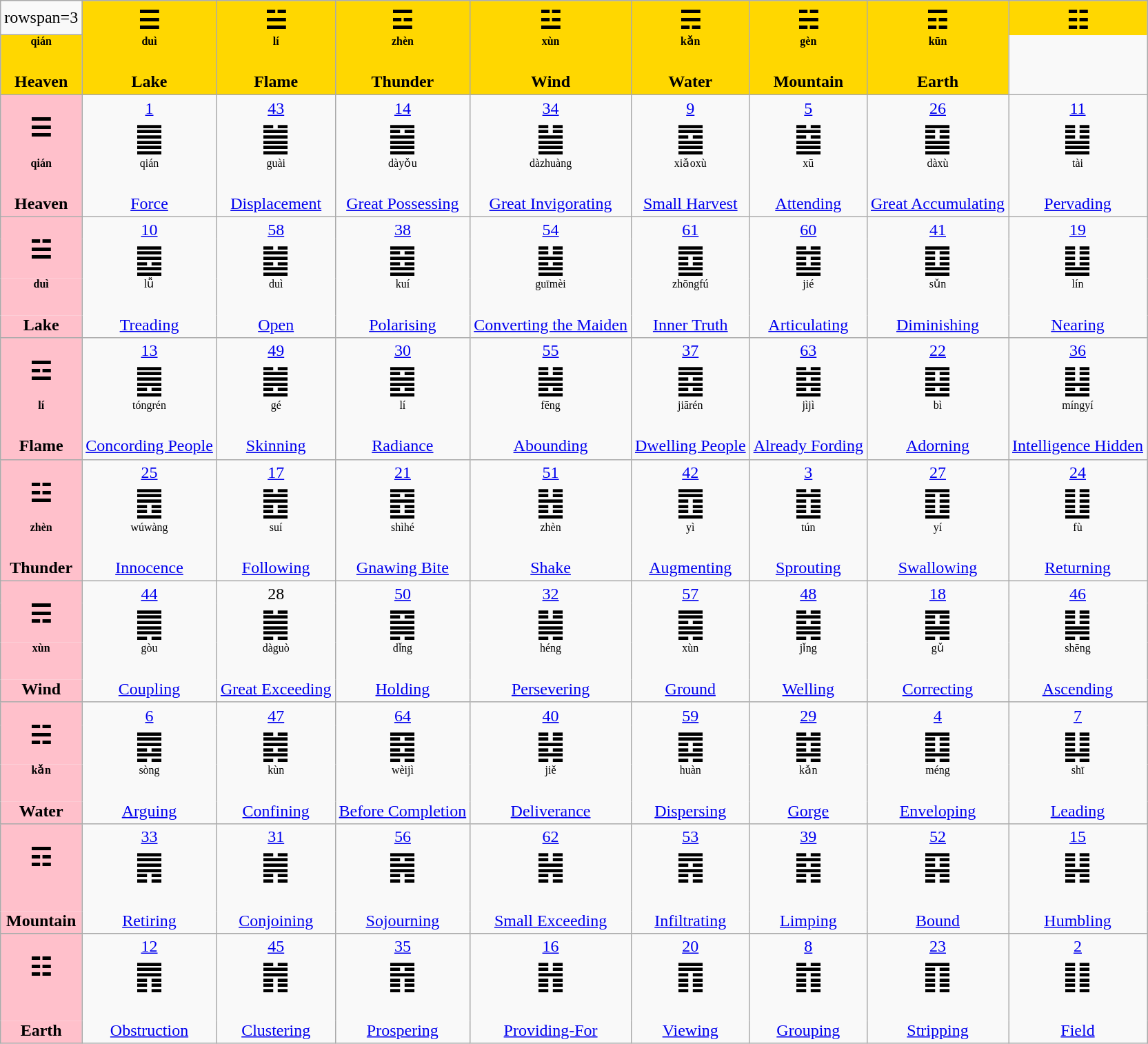<table class="wikitable" style="text-align:center;">
<tr ---->
<td>rowspan=3 </td>
<th style="font-size:150%;background:Gold;border-bottom:0px;padding-bottom:0px;">☰</th>
<th style="font-size:150%;background:Gold;border-bottom:0px;padding-bottom:0px;">☱</th>
<th style="font-size:150%;background:Gold;border-bottom:0px;padding-bottom:0px;">☲</th>
<th style="font-size:150%;background:Gold;border-bottom:0px;padding-bottom:0px;">☳</th>
<th style="font-size:150%;background:Gold;border-bottom:0px;padding-bottom:0px;">☴</th>
<th style="font-size:150%;background:Gold;border-bottom:0px;padding-bottom:0px;">☵</th>
<th style="font-size:150%;background:Gold;border-bottom:0px;padding-bottom:0px;">☶</th>
<th style="font-size:150%;background:Gold;border-bottom:0px;padding-bottom:0px;">☷</th>
</tr>
<tr style="font-size:calc(400% / 3);">
<th style="background:Gold;border-top:0px;border-bottom:0px;padding-top:0px;padding-bottom:0px;"><ruby><rp>(</rp><rt>qián</rt><rp>)</rp></ruby></th>
<th style="background:Gold;border-top:0px;border-bottom:0px;padding-top:0px;padding-bottom:0px;"><ruby><rp>(</rp><rt>duì</rt><rp>)</rp></ruby></th>
<th style="background:Gold;border-top:0px;border-bottom:0px;padding-top:0px;padding-bottom:0px;"><ruby><rp>(</rp><rt>lí</rt><rp>)</rp></ruby></th>
<th style="background:Gold;border-top:0px;border-bottom:0px;padding-top:0px;padding-bottom:0px;"><ruby><rp>(</rp><rt>zhèn</rt><rp>)</rp></ruby></th>
<th style="background:Gold;border-top:0px;border-bottom:0px;padding-top:0px;padding-bottom:0px;"><ruby><rp>(</rp><rt>xùn</rt><rp>)</rp></ruby></th>
<th style="background:Gold;border-top:0px;border-bottom:0px;padding-top:0px;padding-bottom:0px;"><ruby><rp>(</rp><rt>kǎn</rt><rp>)</rp></ruby></th>
<th style="background:Gold;border-top:0px;border-bottom:0px;padding-top:0px;padding-bottom:0px;"><ruby><rp>(</rp><rt>gèn</rt><rp>)</rp></ruby></th>
<th style="background:Gold;border-top:0px;border-bottom:0px;padding-top:0px;padding-bottom:0px;"><ruby><rp>(</rp><rt>kūn</rt><rp>)</rp></ruby></th>
</tr>
<tr>
<th style="background:Gold;border-top:0px;padding-top:0px;">Heaven</th>
<th style="background:Gold;border-top:0px;padding-top:0px;">Lake</th>
<th style="background:Gold;border-top:0px;padding-top:0px;">Flame</th>
<th style="background:Gold;border-top:0px;padding-top:0px;">Thunder</th>
<th style="background:Gold;border-top:0px;padding-top:0px;">Wind</th>
<th style="background:Gold;border-top:0px;padding-top:0px;">Water</th>
<th style="background:Gold;border-top:0px;padding-top:0px;">Mountain</th>
<th style="background:Gold;border-top:0px;padding-top:0px;">Earth</th>
</tr>
<tr>
<th rowspan=2 style="font-size:150%;background:Pink;border-bottom:0px;padding-bottom:0px;">☰</th>
<td style="border-bottom:0px;padding-bottom:0px;"><a href='#'>1</a></td>
<td style="border-bottom:0px;padding-bottom:0px;"><a href='#'>43</a></td>
<td style="border-bottom:0px;padding-bottom:0px;"><a href='#'>14</a></td>
<td style="border-bottom:0px;padding-bottom:0px;"><a href='#'>34</a></td>
<td style="border-bottom:0px;padding-bottom:0px;"><a href='#'>9</a></td>
<td style="border-bottom:0px;padding-bottom:0px;"><a href='#'>5</a></td>
<td style="border-bottom:0px;padding-bottom:0px;"><a href='#'>26</a></td>
<td style="border-bottom:0px;padding-bottom:0px;"><a href='#'>11</a></td>
</tr>
<tr style="font-size:200%;">
<td style="border-top:0px;border-bottom:0px;padding-top:0px;padding-bottom:0px;">䷀</td>
<td style="border-top:0px;border-bottom:0px;padding-top:0px;padding-bottom:0px;">䷪</td>
<td style="border-top:0px;border-bottom:0px;padding-top:0px;padding-bottom:0px;">䷍</td>
<td style="border-top:0px;border-bottom:0px;padding-top:0px;padding-bottom:0px;">䷡</td>
<td style="border-top:0px;border-bottom:0px;padding-top:0px;padding-bottom:0px;">䷈</td>
<td style="border-top:0px;border-bottom:0px;padding-top:0px;padding-bottom:0px;">䷄</td>
<td style="border-top:0px;border-bottom:0px;padding-top:0px;padding-bottom:0px;">䷙</td>
<td style="border-top:0px;border-bottom:0px;padding-top:0px;padding-bottom:0px;">䷊</td>
</tr>
<tr style="font-size:calc(400% / 3);">
<th style="background:Pink;border-top:0px;border-bottom:0px;padding-top:0px;padding-bottom:0px;"><ruby><rp>(</rp><rt>qián</rt><rp>)</rp></ruby></th>
<td style="border-top:0px;border-bottom:0px;padding-top:0px;padding-bottom:0px;"><ruby><rp>(</rp><rt>qián</rt><rp>)</rp></ruby></td>
<td style="border-top:0px;border-bottom:0px;padding-top:0px;padding-bottom:0px;"><ruby><rp>(</rp><rt>guài</rt><rp>)</rp></ruby></td>
<td style="border-top:0px;border-bottom:0px;padding-top:0px;padding-bottom:0px;"><ruby><rp>(</rp><rt>dàyǒu</rt><rp>)</rp></ruby></td>
<td style="border-top:0px;border-bottom:0px;padding-top:0px;padding-bottom:0px;"><ruby><rp>(</rp><rt>dàzhuàng</rt><rp>)</rp></ruby></td>
<td style="border-top:0px;border-bottom:0px;padding-top:0px;padding-bottom:0px;"><ruby><rp>(</rp><rt>xiǎoxù</rt><rp>)</rp></ruby></td>
<td style="border-top:0px;border-bottom:0px;padding-top:0px;padding-bottom:0px;"><ruby><rp>(</rp><rt>xū</rt><rp>)</rp></ruby></td>
<td style="border-top:0px;border-bottom:0px;padding-top:0px;padding-bottom:0px;"><ruby><rp>(</rp><rt>dàxù</rt><rp>)</rp></ruby></td>
<td style="border-top:0px;border-bottom:0px;padding-top:0px;padding-bottom:0px;"><ruby><rp>(</rp><rt>tài</rt><rp>)</rp></ruby></td>
</tr>
<tr>
<th style="background:Pink;border-top:0px;padding-top:0px;">Heaven</th>
<td style="border-top:0px;padding-top:0px;"><a href='#'>Force</a></td>
<td style="border-top:0px;padding-top:0px;"><a href='#'>Displacement</a></td>
<td style="border-top:0px;padding-top:0px;"><a href='#'>Great Possessing</a></td>
<td style="border-top:0px;padding-top:0px;"><a href='#'>Great Invigorating</a></td>
<td style="border-top:0px;padding-top:0px;"><a href='#'>Small Harvest</a></td>
<td style="border-top:0px;padding-top:0px;"><a href='#'>Attending</a></td>
<td style="border-top:0px;padding-top:0px;"><a href='#'>Great Accumulating</a></td>
<td style="border-top:0px;padding-top:0px;"><a href='#'>Pervading</a></td>
</tr>
<tr>
<th rowspan=2 style="font-size:150%;background:Pink;border-bottom:0px;padding-bottom:0px;">☱</th>
<td style="border-bottom:0px;padding-bottom:0px;"><a href='#'>10</a></td>
<td style="border-bottom:0px;padding-bottom:0px;"><a href='#'>58</a></td>
<td style="border-bottom:0px;padding-bottom:0px;"><a href='#'>38</a></td>
<td style="border-bottom:0px;padding-bottom:0px;"><a href='#'>54</a></td>
<td style="border-bottom:0px;padding-bottom:0px;"><a href='#'>61</a></td>
<td style="border-bottom:0px;padding-bottom:0px;"><a href='#'>60</a></td>
<td style="border-bottom:0px;padding-bottom:0px;"><a href='#'>41</a></td>
<td style="border-bottom:0px;padding-bottom:0px;"><a href='#'>19</a></td>
</tr>
<tr style="font-size:200%;">
<td style="border-top:0px;border-bottom:0px;padding-top:0px;padding-bottom:0px;">䷉</td>
<td style="border-top:0px;border-bottom:0px;padding-top:0px;padding-bottom:0px;">䷹</td>
<td style="border-top:0px;border-bottom:0px;padding-top:0px;padding-bottom:0px;">䷥</td>
<td style="border-top:0px;border-bottom:0px;padding-top:0px;padding-bottom:0px;">䷵</td>
<td style="border-top:0px;border-bottom:0px;padding-top:0px;padding-bottom:0px;">䷼</td>
<td style="border-top:0px;border-bottom:0px;padding-top:0px;padding-bottom:0px;">䷻</td>
<td style="border-top:0px;border-bottom:0px;padding-top:0px;padding-bottom:0px;">䷨</td>
<td style="border-top:0px;border-bottom:0px;padding-top:0px;padding-bottom:0px;">䷒</td>
</tr>
<tr style="font-size:calc(400% / 3);">
<th style="background:Pink;border-top:0px;border-bottom:0px;padding-top:0px;padding-bottom:0px;"><ruby><rp>(</rp><rt>duì</rt><rp>)</rp></ruby></th>
<td style="border-top:0px;border-bottom:0px;padding-top:0px;padding-bottom:0px;"><ruby><rp>(</rp><rt>lǚ</rt><rp>)</rp></ruby></td>
<td style="border-top:0px;border-bottom:0px;padding-top:0px;padding-bottom:0px;"><ruby><rp>(</rp><rt>duì</rt><rp>)</rp></ruby></td>
<td style="border-top:0px;border-bottom:0px;padding-top:0px;padding-bottom:0px;"><ruby><rp>(</rp><rt>kuí</rt><rp>)</rp></ruby></td>
<td style="border-top:0px;border-bottom:0px;padding-top:0px;padding-bottom:0px;"><ruby><rp>(</rp><rt>guīmèi</rt><rp>)</rp></ruby></td>
<td style="border-top:0px;border-bottom:0px;padding-top:0px;padding-bottom:0px;"><ruby><rp>(</rp><rt>zhōngfú</rt><rp>)</rp></ruby></td>
<td style="border-top:0px;border-bottom:0px;padding-top:0px;padding-bottom:0px;"><ruby><rp>(</rp><rt>jié</rt><rp>)</rp></ruby></td>
<td style="border-top:0px;border-bottom:0px;padding-top:0px;padding-bottom:0px;"><ruby><rp>(</rp><rt>sǔn</rt><rp>)</rp></ruby></td>
<td style="border-top:0px;border-bottom:0px;padding-top:0px;padding-bottom:0px;"><ruby><rp>(</rp><rt>lín</rt><rp>)</rp></ruby></td>
</tr>
<tr>
<th style="background:Pink;border-top:0px;padding-top:0px;">Lake</th>
<td style="border-top:0px;padding-top:0px;"><a href='#'>Treading</a></td>
<td style="border-top:0px;padding-top:0px;"><a href='#'>Open</a></td>
<td style="border-top:0px;padding-top:0px;"><a href='#'>Polarising</a></td>
<td style="border-top:0px;padding-top:0px;"><a href='#'>Converting the Maiden</a></td>
<td style="border-top:0px;padding-top:0px;"><a href='#'>Inner Truth</a></td>
<td style="border-top:0px;padding-top:0px;"><a href='#'>Articulating</a></td>
<td style="border-top:0px;padding-top:0px;"><a href='#'>Diminishing</a></td>
<td style="border-top:0px;padding-top:0px;"><a href='#'>Nearing</a></td>
</tr>
<tr>
<th rowspan=2 style="font-size:150%;background:Pink;border-bottom:0px;padding-bottom:0px;">☲</th>
<td style="border-bottom:0px;padding-bottom:0px;"><a href='#'>13</a></td>
<td style="border-bottom:0px;padding-bottom:0px;"><a href='#'>49</a></td>
<td style="border-bottom:0px;padding-bottom:0px;"><a href='#'>30</a></td>
<td style="border-bottom:0px;padding-bottom:0px;"><a href='#'>55</a></td>
<td style="border-bottom:0px;padding-bottom:0px;"><a href='#'>37</a></td>
<td style="border-bottom:0px;padding-bottom:0px;"><a href='#'>63</a></td>
<td style="border-bottom:0px;padding-bottom:0px;"><a href='#'>22</a></td>
<td style="border-bottom:0px;padding-bottom:0px;"><a href='#'>36</a></td>
</tr>
<tr style="font-size:200%;">
<td style="border-top:0px;border-bottom:0px;padding-top:0px;padding-bottom:0px;">䷌</td>
<td style="border-top:0px;border-bottom:0px;padding-top:0px;padding-bottom:0px;">䷰</td>
<td style="border-top:0px;border-bottom:0px;padding-top:0px;padding-bottom:0px;">䷝</td>
<td style="border-top:0px;border-bottom:0px;padding-top:0px;padding-bottom:0px;">䷶</td>
<td style="border-top:0px;border-bottom:0px;padding-top:0px;padding-bottom:0px;">䷤</td>
<td style="border-top:0px;border-bottom:0px;padding-top:0px;padding-bottom:0px;">䷾</td>
<td style="border-top:0px;border-bottom:0px;padding-top:0px;padding-bottom:0px;">䷕</td>
<td style="border-top:0px;border-bottom:0px;padding-top:0px;padding-bottom:0px;">䷣</td>
</tr>
<tr style="font-size:calc(400% / 3);">
<th style="background:Pink;border-top:0px;border-bottom:0px;padding-top:0px;padding-bottom:0px;"><ruby><rp>(</rp><rt>lí</rt><rp>)</rp></ruby></th>
<td style="border-top:0px;border-bottom:0px;padding-top:0px;padding-bottom:0px;"><ruby><rp>(</rp><rt>tóngrén</rt><rp>)</rp></ruby></td>
<td style="border-top:0px;border-bottom:0px;padding-top:0px;padding-bottom:0px;"><ruby><rp>(</rp><rt>gé</rt><rp>)</rp></ruby></td>
<td style="border-top:0px;border-bottom:0px;padding-top:0px;padding-bottom:0px;"><ruby><rp>(</rp><rt>lí</rt><rp>)</rp></ruby></td>
<td style="border-top:0px;border-bottom:0px;padding-top:0px;padding-bottom:0px;"><ruby><rp>(</rp><rt>fēng</rt><rp>)</rp></ruby></td>
<td style="border-top:0px;border-bottom:0px;padding-top:0px;padding-bottom:0px;"><ruby><rp>(</rp><rt>jiārén</rt><rp>)</rp></ruby></td>
<td style="border-top:0px;border-bottom:0px;padding-top:0px;padding-bottom:0px;"><ruby><rp>(</rp><rt>jìjì</rt><rp>)</rp></ruby></td>
<td style="border-top:0px;border-bottom:0px;padding-top:0px;padding-bottom:0px;"><ruby><rp>(</rp><rt>bì</rt><rp>)</rp></ruby></td>
<td style="border-top:0px;border-bottom:0px;padding-top:0px;padding-bottom:0px;"><ruby><rp>(</rp><rt>míngyí</rt><rp>)</rp></ruby></td>
</tr>
<tr>
<th style="background:Pink;border-top:0px;padding-top:0px;">Flame</th>
<td style="border-top:0px;padding-top:0px;"><a href='#'>Concording People</a></td>
<td style="border-top:0px;padding-top:0px;"><a href='#'>Skinning</a></td>
<td style="border-top:0px;padding-top:0px;"><a href='#'>Radiance</a></td>
<td style="border-top:0px;padding-top:0px;"><a href='#'>Abounding</a></td>
<td style="border-top:0px;padding-top:0px;"><a href='#'>Dwelling People</a></td>
<td style="border-top:0px;padding-top:0px;"><a href='#'>Already Fording</a></td>
<td style="border-top:0px;padding-top:0px;"><a href='#'>Adorning</a></td>
<td style="border-top:0px;padding-top:0px;"><a href='#'>Intelligence Hidden</a></td>
</tr>
<tr>
<th rowspan=2 style="font-size:150%;background:Pink;border-bottom:0px;padding-bottom:0px;">☳</th>
<td style="border-bottom:0px;padding-bottom:0px;"><a href='#'>25</a></td>
<td style="border-bottom:0px;padding-bottom:0px;"><a href='#'>17</a></td>
<td style="border-bottom:0px;padding-bottom:0px;"><a href='#'>21</a></td>
<td style="border-bottom:0px;padding-bottom:0px;"><a href='#'>51</a></td>
<td style="border-bottom:0px;padding-bottom:0px;"><a href='#'>42</a></td>
<td style="border-bottom:0px;padding-bottom:0px;"><a href='#'>3</a></td>
<td style="border-bottom:0px;padding-bottom:0px;"><a href='#'>27</a></td>
<td style="border-bottom:0px;padding-bottom:0px;"><a href='#'>24</a></td>
</tr>
<tr style="font-size:200%;">
<td style="border-top:0px;border-bottom:0px;padding-top:0px;padding-bottom:0px;">䷘</td>
<td style="border-top:0px;border-bottom:0px;padding-top:0px;padding-bottom:0px;">䷐</td>
<td style="border-top:0px;border-bottom:0px;padding-top:0px;padding-bottom:0px;">䷔</td>
<td style="border-top:0px;border-bottom:0px;padding-top:0px;padding-bottom:0px;">䷲</td>
<td style="border-top:0px;border-bottom:0px;padding-top:0px;padding-bottom:0px;">䷩</td>
<td style="border-top:0px;border-bottom:0px;padding-top:0px;padding-bottom:0px;">䷂</td>
<td style="border-top:0px;border-bottom:0px;padding-top:0px;padding-bottom:0px;">䷚</td>
<td style="border-top:0px;border-bottom:0px;padding-top:0px;padding-bottom:0px;">䷗</td>
</tr>
<tr style="font-size:calc(400% / 3);">
<th style="background:Pink;border-top:0px;border-bottom:0px;padding-top:0px;padding-bottom:0px;"><ruby><rp>(</rp><rt>zhèn</rt><rp>)</rp></ruby></th>
<td style="border-top:0px;border-bottom:0px;padding-top:0px;padding-bottom:0px;"><ruby><rp>(</rp><rt>wúwàng</rt><rp>)</rp></ruby></td>
<td style="border-top:0px;border-bottom:0px;padding-top:0px;padding-bottom:0px;"><ruby><rp>(</rp><rt>suí</rt><rp>)</rp></ruby></td>
<td style="border-top:0px;border-bottom:0px;padding-top:0px;padding-bottom:0px;"><ruby><rp>(</rp><rt>shìhé</rt><rp>)</rp></ruby></td>
<td style="border-top:0px;border-bottom:0px;padding-top:0px;padding-bottom:0px;"><ruby><rp>(</rp><rt>zhèn</rt><rp>)</rp></ruby></td>
<td style="border-top:0px;border-bottom:0px;padding-top:0px;padding-bottom:0px;"><ruby><rp>(</rp><rt>yì</rt><rp>)</rp></ruby></td>
<td style="border-top:0px;border-bottom:0px;padding-top:0px;padding-bottom:0px;"><ruby><rp>(</rp><rt>tún</rt><rp>)</rp></ruby></td>
<td style="border-top:0px;border-bottom:0px;padding-top:0px;padding-bottom:0px;"><ruby><rp>(</rp><rt>yí</rt><rp>)</rp></ruby></td>
<td style="border-top:0px;border-bottom:0px;padding-top:0px;padding-bottom:0px;"><ruby><rp>(</rp><rt>fù</rt><rp>)</rp></ruby></td>
</tr>
<tr>
<th style="background:Pink;border-top:0px;padding-top:0px;">Thunder</th>
<td style="border-top:0px;padding-top:0px;"><a href='#'>Innocence</a></td>
<td style="border-top:0px;padding-top:0px;"><a href='#'>Following</a></td>
<td style="border-top:0px;padding-top:0px;"><a href='#'>Gnawing Bite</a></td>
<td style="border-top:0px;padding-top:0px;"><a href='#'>Shake</a></td>
<td style="border-top:0px;padding-top:0px;"><a href='#'>Augmenting</a></td>
<td style="border-top:0px;padding-top:0px;"><a href='#'>Sprouting</a></td>
<td style="border-top:0px;padding-top:0px;"><a href='#'>Swallowing</a></td>
<td style="border-top:0px;padding-top:0px;"><a href='#'>Returning</a></td>
</tr>
<tr>
<th rowspan=2 style="font-size:150%;background:Pink;border-bottom:0px;padding-bottom:0px;">☴</th>
<td style="border-bottom:0px;padding-bottom:0px;"><a href='#'>44</a></td>
<td style="border-bottom:0px;padding-bottom:0px;">28</td>
<td style="border-bottom:0px;padding-bottom:0px;"><a href='#'>50</a></td>
<td style="border-bottom:0px;padding-bottom:0px;"><a href='#'>32</a></td>
<td style="border-bottom:0px;padding-bottom:0px;"><a href='#'>57</a></td>
<td style="border-bottom:0px;padding-bottom:0px;"><a href='#'>48</a></td>
<td style="border-bottom:0px;padding-bottom:0px;"><a href='#'>18</a></td>
<td style="border-bottom:0px;padding-bottom:0px;"><a href='#'>46</a></td>
</tr>
<tr style="font-size:200%;">
<td style="border-top:0px;border-bottom:0px;padding-top:0px;padding-bottom:0px;">䷫</td>
<td style="border-top:0px;border-bottom:0px;padding-top:0px;padding-bottom:0px;">䷛</td>
<td style="border-top:0px;border-bottom:0px;padding-top:0px;padding-bottom:0px;">䷱</td>
<td style="border-top:0px;border-bottom:0px;padding-top:0px;padding-bottom:0px;">䷟</td>
<td style="border-top:0px;border-bottom:0px;padding-top:0px;padding-bottom:0px;">䷸</td>
<td style="border-top:0px;border-bottom:0px;padding-top:0px;padding-bottom:0px;">䷯</td>
<td style="border-top:0px;border-bottom:0px;padding-top:0px;padding-bottom:0px;">䷑</td>
<td style="border-top:0px;border-bottom:0px;padding-top:0px;padding-bottom:0px;">䷭</td>
</tr>
<tr style="font-size:calc(400% / 3);">
<th style="background:Pink;border-top:0px;border-bottom:0px;padding-top:0px;padding-bottom:0px;"><ruby><rp>(</rp><rt>xùn</rt><rp>)</rp></ruby></th>
<td style="border-top:0px;border-bottom:0px;padding-top:0px;padding-bottom:0px;"><ruby><rp>(</rp><rt>gòu</rt><rp>)</rp></ruby></td>
<td style="border-top:0px;border-bottom:0px;padding-top:0px;padding-bottom:0px;"><ruby><rp>(</rp><rt>dàguò</rt><rp>)</rp></ruby></td>
<td style="border-top:0px;border-bottom:0px;padding-top:0px;padding-bottom:0px;"><ruby><rp>(</rp><rt>dǐng</rt><rp>)</rp></ruby></td>
<td style="border-top:0px;border-bottom:0px;padding-top:0px;padding-bottom:0px;"><ruby><rp>(</rp><rt>héng</rt><rp>)</rp></ruby></td>
<td style="border-top:0px;border-bottom:0px;padding-top:0px;padding-bottom:0px;"><ruby><rp>(</rp><rt>xùn</rt><rp>)</rp></ruby></td>
<td style="border-top:0px;border-bottom:0px;padding-top:0px;padding-bottom:0px;"><ruby><rp>(</rp><rt>jǐng</rt><rp>)</rp></ruby></td>
<td style="border-top:0px;border-bottom:0px;padding-top:0px;padding-bottom:0px;"><ruby><rp>(</rp><rt>gǔ</rt><rp>)</rp></ruby></td>
<td style="border-top:0px;border-bottom:0px;padding-top:0px;padding-bottom:0px;"><ruby><rp>(</rp><rt>shēng</rt><rp>)</rp></ruby></td>
</tr>
<tr>
<th style="background:Pink;border-top:0px;padding-top:0px;">Wind</th>
<td style="border-top:0px;padding-top:0px;"><a href='#'>Coupling</a></td>
<td style="border-top:0px;padding-top:0px;"><a href='#'>Great Exceeding</a></td>
<td style="border-top:0px;padding-top:0px;"><a href='#'>Holding</a></td>
<td style="border-top:0px;padding-top:0px;"><a href='#'>Persevering</a></td>
<td style="border-top:0px;padding-top:0px;"><a href='#'>Ground</a></td>
<td style="border-top:0px;padding-top:0px;"><a href='#'>Welling</a></td>
<td style="border-top:0px;padding-top:0px;"><a href='#'>Correcting</a></td>
<td style="border-top:0px;padding-top:0px;"><a href='#'>Ascending</a></td>
</tr>
<tr>
<th rowspan=2 style="font-size:150%;background:Pink;border-bottom:0px;padding-bottom:0px;">☵</th>
<td style="border-bottom:0px;padding-bottom:0px;"><a href='#'>6</a></td>
<td style="border-bottom:0px;padding-bottom:0px;"><a href='#'>47</a></td>
<td style="border-bottom:0px;padding-bottom:0px;"><a href='#'>64</a></td>
<td style="border-bottom:0px;padding-bottom:0px;"><a href='#'>40</a></td>
<td style="border-bottom:0px;padding-bottom:0px;"><a href='#'>59</a></td>
<td style="border-bottom:0px;padding-bottom:0px;"><a href='#'>29</a></td>
<td style="border-bottom:0px;padding-bottom:0px;"><a href='#'>4</a></td>
<td style="border-bottom:0px;padding-bottom:0px;"><a href='#'>7</a></td>
</tr>
<tr style="font-size:200%;">
<td style="border-top:0px;border-bottom:0px;padding-top:0px;padding-bottom:0px;">䷅</td>
<td style="border-top:0px;border-bottom:0px;padding-top:0px;padding-bottom:0px;">䷮</td>
<td style="border-top:0px;border-bottom:0px;padding-top:0px;padding-bottom:0px;">䷿</td>
<td style="border-top:0px;border-bottom:0px;padding-top:0px;padding-bottom:0px;">䷧</td>
<td style="border-top:0px;border-bottom:0px;padding-top:0px;padding-bottom:0px;">䷺</td>
<td style="border-top:0px;border-bottom:0px;padding-top:0px;padding-bottom:0px;">䷜</td>
<td style="border-top:0px;border-bottom:0px;padding-top:0px;padding-bottom:0px;">䷃</td>
<td style="border-top:0px;border-bottom:0px;padding-top:0px;padding-bottom:0px;">䷆</td>
</tr>
<tr style="font-size:calc(400% / 3);">
<th style="background:Pink;border-top:0px;border-bottom:0px;padding-top:0px;padding-bottom:0px;"><ruby><rp>(</rp><rt>kǎn</rt><rp>)</rp></ruby></th>
<td style="border-top:0px;border-bottom:0px;padding-top:0px;padding-bottom:0px;"><ruby><rp>(</rp><rt>sòng</rt><rp>)</rp></ruby></td>
<td style="border-top:0px;border-bottom:0px;padding-top:0px;padding-bottom:0px;"><ruby><rp>(</rp><rt>kùn</rt><rp>)</rp></ruby></td>
<td style="border-top:0px;border-bottom:0px;padding-top:0px;padding-bottom:0px;"><ruby><rp>(</rp><rt>wèijì</rt><rp>)</rp></ruby></td>
<td style="border-top:0px;border-bottom:0px;padding-top:0px;padding-bottom:0px;"><ruby><rp>(</rp><rt>jiě</rt><rp>)</rp></ruby></td>
<td style="border-top:0px;border-bottom:0px;padding-top:0px;padding-bottom:0px;"><ruby><rp>(</rp><rt>huàn</rt><rp>)</rp></ruby></td>
<td style="border-top:0px;border-bottom:0px;padding-top:0px;padding-bottom:0px;"><ruby><rp>(</rp><rt>kǎn</rt><rp>)</rp></ruby></td>
<td style="border-top:0px;border-bottom:0px;padding-top:0px;padding-bottom:0px;"><ruby><rp>(</rp><rt>méng</rt><rp>)</rp></ruby></td>
<td style="border-top:0px;border-bottom:0px;padding-top:0px;padding-bottom:0px;"><ruby><rp>(</rp><rt>shī</rt><rp>)</rp></ruby></td>
</tr>
<tr>
<th style="background:Pink;border-top:0px;padding-top:0px;">Water</th>
<td style="border-top:0px;padding-top:0px;"><a href='#'>Arguing</a></td>
<td style="border-top:0px;padding-top:0px;"><a href='#'>Confining</a></td>
<td style="border-top:0px;padding-top:0px;"><a href='#'>Before Completion</a></td>
<td style="border-top:0px;padding-top:0px;"><a href='#'>Deliverance</a></td>
<td style="border-top:0px;padding-top:0px;"><a href='#'>Dispersing</a></td>
<td style="border-top:0px;padding-top:0px;"><a href='#'>Gorge</a></td>
<td style="border-top:0px;padding-top:0px;"><a href='#'>Enveloping</a></td>
<td style="border-top:0px;padding-top:0px;"><a href='#'>Leading</a></td>
</tr>
<tr>
<th rowspan=2 style="font-size:150%;background:Pink;border-bottom:0px;padding-bottom:0px;">☶</th>
<td style="border-bottom:0px;padding-bottom:0px;"><a href='#'>33</a></td>
<td style="border-bottom:0px;padding-bottom:0px;"><a href='#'>31</a></td>
<td style="border-bottom:0px;padding-bottom:0px;"><a href='#'>56</a></td>
<td style="border-bottom:0px;padding-bottom:0px;"><a href='#'>62</a></td>
<td style="border-bottom:0px;padding-bottom:0px;"><a href='#'>53</a></td>
<td style="border-bottom:0px;padding-bottom:0px;"><a href='#'>39</a></td>
<td style="border-bottom:0px;padding-bottom:0px;"><a href='#'>52</a></td>
<td style="border-bottom:0px;padding-bottom:0px;"><a href='#'>15</a></td>
</tr>
<tr style="font-size:200%;">
<td style="border-top:0px;border-bottom:0px;padding-top:0px;padding-bottom:0px;">䷠</td>
<td style="border-top:0px;border-bottom:0px;padding-top:0px;padding-bottom:0px;">䷞</td>
<td style="border-top:0px;border-bottom:0px;padding-top:0px;padding-bottom:0px;">䷷</td>
<td style="border-top:0px;border-bottom:0px;padding-top:0px;padding-bottom:0px;">䷽</td>
<td style="border-top:0px;border-bottom:0px;padding-top:0px;padding-bottom:0px;">䷴</td>
<td style="border-top:0px;border-bottom:0px;padding-top:0px;padding-bottom:0px;">䷦</td>
<td style="border-top:0px;border-bottom:0px;padding-top:0px;padding-bottom:0px;">䷳</td>
<td style="border-top:0px;border-bottom:0px;padding-top:0px;padding-bottom:0px;">䷎</td>
</tr>
<tr style="font-size:calc(400% / 3);">
<th style="background:Pink;border-top:0px;border-bottom:0px;padding-top:0px;padding-bottom:0px;"><ruby><rp>(</rp><rt></rt><rp>)</rp></ruby></th>
<td style="border-top:0px;border-bottom:0px;padding-top:0px;padding-bottom:0px;"><ruby><rp>(</rp><rt></rt><rp>)</rp></ruby></td>
<td style="border-top:0px;border-bottom:0px;padding-top:0px;padding-bottom:0px;"><ruby><rp>(</rp><rt></rt><rp>)</rp></ruby></td>
<td style="border-top:0px;border-bottom:0px;padding-top:0px;padding-bottom:0px;"><ruby><rp>(</rp><rt></rt><rp>)</rp></ruby></td>
<td style="border-top:0px;border-bottom:0px;padding-top:0px;padding-bottom:0px;"><ruby><rp>(</rp><rt></rt><rp>)</rp></ruby></td>
<td style="border-top:0px;border-bottom:0px;padding-top:0px;padding-bottom:0px;"><ruby><rp>(</rp><rt></rt><rp>)</rp></ruby></td>
<td style="border-top:0px;border-bottom:0px;padding-top:0px;padding-bottom:0px;"><ruby><rp>(</rp><rt></rt><rp>)</rp></ruby></td>
<td style="border-top:0px;border-bottom:0px;padding-top:0px;padding-bottom:0px;"><ruby><rp>(</rp><rt></rt><rp>)</rp></ruby></td>
<td style="border-top:0px;border-bottom:0px;padding-top:0px;padding-bottom:0px;"><ruby><rp>(</rp><rt></rt><rp>)</rp></ruby></td>
</tr>
<tr>
<th style="background:Pink;border-top:0px;padding-top:0px;">Mountain</th>
<td style="border-top:0px;padding-top:0px;"><a href='#'>Retiring</a></td>
<td style="border-top:0px;padding-top:0px;"><a href='#'>Conjoining</a></td>
<td style="border-top:0px;padding-top:0px;"><a href='#'>Sojourning</a></td>
<td style="border-top:0px;padding-top:0px;"><a href='#'>Small Exceeding</a></td>
<td style="border-top:0px;padding-top:0px;"><a href='#'>Infiltrating</a></td>
<td style="border-top:0px;padding-top:0px;"><a href='#'>Limping</a></td>
<td style="border-top:0px;padding-top:0px;"><a href='#'>Bound</a></td>
<td style="border-top:0px;padding-top:0px;"><a href='#'>Humbling</a></td>
</tr>
<tr>
<th rowspan=2 style="font-size:150%;background:Pink;border-bottom:0px;padding-bottom:0px;">☷</th>
<td style="border-bottom:0px;padding-bottom:0px;"><a href='#'>12</a></td>
<td style="border-bottom:0px;padding-bottom:0px;"><a href='#'>45</a></td>
<td style="border-bottom:0px;padding-bottom:0px;"><a href='#'>35</a></td>
<td style="border-bottom:0px;padding-bottom:0px;"><a href='#'>16</a></td>
<td style="border-bottom:0px;padding-bottom:0px;"><a href='#'>20</a></td>
<td style="border-bottom:0px;padding-bottom:0px;"><a href='#'>8</a></td>
<td style="border-bottom:0px;padding-bottom:0px;"><a href='#'>23</a></td>
<td style="border-bottom:0px;padding-bottom:0px;"><a href='#'>2</a></td>
</tr>
<tr style="font-size:200%;">
<td style="border-top:0px;border-bottom:0px;padding-top:0px;padding-bottom:0px;">䷋</td>
<td style="border-top:0px;border-bottom:0px;padding-top:0px;padding-bottom:0px;">䷬</td>
<td style="border-top:0px;border-bottom:0px;padding-top:0px;padding-bottom:0px;">䷢</td>
<td style="border-top:0px;border-bottom:0px;padding-top:0px;padding-bottom:0px;">䷏</td>
<td style="border-top:0px;border-bottom:0px;padding-top:0px;padding-bottom:0px;">䷓</td>
<td style="border-top:0px;border-bottom:0px;padding-top:0px;padding-bottom:0px;">䷇</td>
<td style="border-top:0px;border-bottom:0px;padding-top:0px;padding-bottom:0px;">䷖</td>
<td style="border-top:0px;border-bottom:0px;padding-top:0px;padding-bottom:0px;">䷁</td>
</tr>
<tr style="font-size:calc(400% / 3);">
<th style="background:Pink;border-top:0px;border-bottom:0px;padding-top:0px;padding-bottom:0px;"><ruby><rp>(</rp><rt></rt><rp>)</rp></ruby></th>
<td style="border-top:0px;border-bottom:0px;padding-top:0px;padding-bottom:0px;"><ruby><rp>(</rp><rt></rt><rp>)</rp></ruby></td>
<td style="border-top:0px;border-bottom:0px;padding-top:0px;padding-bottom:0px;"><ruby><rp>(</rp><rt></rt><rp>)</rp></ruby></td>
<td style="border-top:0px;border-bottom:0px;padding-top:0px;padding-bottom:0px;"><ruby><rp>(</rp><rt></rt><rp>)</rp></ruby></td>
<td style="border-top:0px;border-bottom:0px;padding-top:0px;padding-bottom:0px;"><ruby><rp>(</rp><rt></rt><rp>)</rp></ruby></td>
<td style="border-top:0px;border-bottom:0px;padding-top:0px;padding-bottom:0px;"><ruby><rp>(</rp><rt></rt><rp>)</rp></ruby></td>
<td style="border-top:0px;border-bottom:0px;padding-top:0px;padding-bottom:0px;"><ruby><rp>(</rp><rt></rt><rp>)</rp></ruby></td>
<td style="border-top:0px;border-bottom:0px;padding-top:0px;padding-bottom:0px;"><ruby><rp>(</rp><rt></rt><rp>)</rp></ruby></td>
<td style="border-top:0px;border-bottom:0px;padding-top:0px;padding-bottom:0px;"><ruby><rp>(</rp><rt></rt><rp>)</rp></ruby></td>
</tr>
<tr>
<th style="background:Pink;border-top:0px;padding-top:0px;">Earth</th>
<td style="border-top:0px;padding-top:0px;"><a href='#'>Obstruction</a></td>
<td style="border-top:0px;padding-top:0px;"><a href='#'>Clustering</a></td>
<td style="border-top:0px;padding-top:0px;"><a href='#'>Prospering</a></td>
<td style="border-top:0px;padding-top:0px;"><a href='#'>Providing-For</a></td>
<td style="border-top:0px;padding-top:0px;"><a href='#'>Viewing</a></td>
<td style="border-top:0px;padding-top:0px;"><a href='#'>Grouping</a></td>
<td style="border-top:0px;padding-top:0px;"><a href='#'>Stripping</a></td>
<td style="border-top:0px;padding-top:0px;"><a href='#'>Field</a></td>
</tr>
</table>
